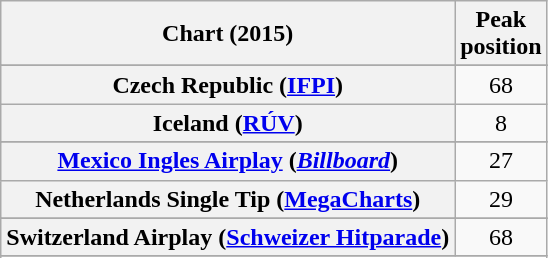<table class="wikitable sortable plainrowheaders" style="text-align: center;">
<tr>
<th scope="col">Chart (2015)</th>
<th scope="col">Peak<br>position</th>
</tr>
<tr>
</tr>
<tr>
</tr>
<tr>
</tr>
<tr>
<th scope="row">Czech Republic (<a href='#'>IFPI</a>)</th>
<td>68</td>
</tr>
<tr>
<th scope="row">Iceland (<a href='#'>RÚV</a>)</th>
<td>8</td>
</tr>
<tr>
</tr>
<tr>
<th scope="row"><a href='#'>Mexico Ingles Airplay</a> (<em><a href='#'>Billboard</a></em>)</th>
<td>27</td>
</tr>
<tr>
<th scope="row">Netherlands Single Tip (<a href='#'>MegaCharts</a>)</th>
<td>29</td>
</tr>
<tr>
</tr>
<tr>
<th scope="row">Switzerland Airplay (<a href='#'>Schweizer Hitparade</a>)</th>
<td>68</td>
</tr>
<tr>
</tr>
<tr>
</tr>
<tr>
</tr>
<tr>
</tr>
<tr>
</tr>
<tr>
</tr>
<tr>
</tr>
<tr>
</tr>
</table>
